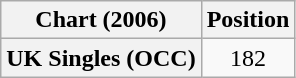<table class="wikitable plainrowheaders" style="text-align:center">
<tr>
<th>Chart (2006)</th>
<th>Position</th>
</tr>
<tr>
<th scope="row">UK Singles (OCC)</th>
<td>182</td>
</tr>
</table>
